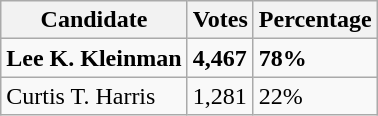<table class="wikitable">
<tr>
<th>Candidate</th>
<th>Votes</th>
<th>Percentage</th>
</tr>
<tr>
<td><strong>Lee K. Kleinman</strong></td>
<td><strong>4,467</strong></td>
<td><strong>78%</strong></td>
</tr>
<tr>
<td>Curtis T. Harris</td>
<td>1,281</td>
<td>22%</td>
</tr>
</table>
